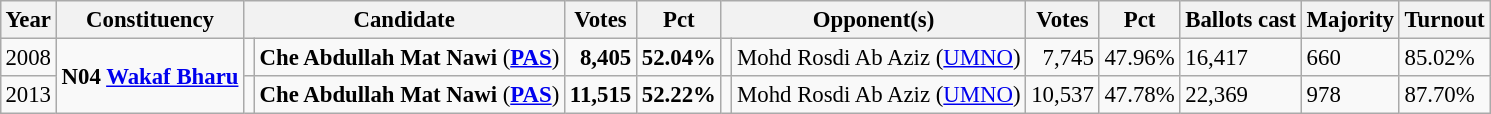<table class="wikitable" style="margin:0.5em ; font-size:95%">
<tr>
<th>Year</th>
<th>Constituency</th>
<th colspan=2>Candidate</th>
<th>Votes</th>
<th>Pct</th>
<th colspan=2>Opponent(s)</th>
<th>Votes</th>
<th>Pct</th>
<th>Ballots cast</th>
<th>Majority</th>
<th>Turnout</th>
</tr>
<tr>
<td>2008</td>
<td rowspan=2><strong>N04 <a href='#'>Wakaf Bharu</a></strong></td>
<td></td>
<td><strong>Che Abdullah Mat Nawi</strong> (<a href='#'><strong>PAS</strong></a>)</td>
<td align="right"><strong>8,405</strong></td>
<td><strong>52.04%</strong></td>
<td></td>
<td>Mohd Rosdi Ab Aziz (<a href='#'>UMNO</a>)</td>
<td align="right">7,745</td>
<td>47.96%</td>
<td>16,417</td>
<td>660</td>
<td>85.02%</td>
</tr>
<tr>
<td>2013</td>
<td></td>
<td><strong>Che Abdullah Mat Nawi</strong> (<a href='#'><strong>PAS</strong></a>)</td>
<td align="right"><strong>11,515</strong></td>
<td><strong>52.22%</strong></td>
<td></td>
<td>Mohd Rosdi Ab Aziz (<a href='#'>UMNO</a>)</td>
<td align="right">10,537</td>
<td>47.78%</td>
<td>22,369</td>
<td>978</td>
<td>87.70%</td>
</tr>
</table>
